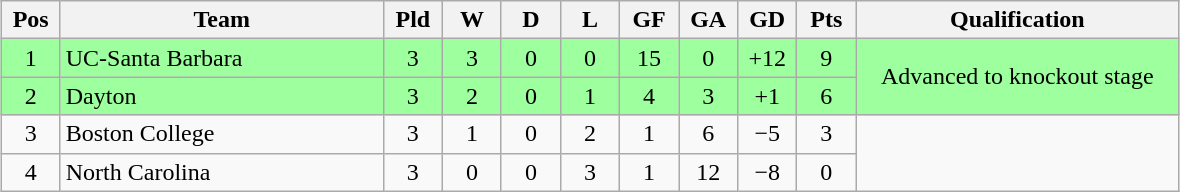<table class="wikitable" style="text-align:center; margin: 1em auto">
<tr>
<th style="width:2em">Pos</th>
<th style="width:13em">Team</th>
<th style="width:2em">Pld</th>
<th style="width:2em">W</th>
<th style="width:2em">D</th>
<th style="width:2em">L</th>
<th style="width:2em">GF</th>
<th style="width:2em">GA</th>
<th style="width:2em">GD</th>
<th style="width:2em">Pts</th>
<th style="width:13em">Qualification</th>
</tr>
<tr bgcolor="#9eff9e">
<td>1</td>
<td style="text-align:left">UC-Santa Barbara</td>
<td>3</td>
<td>3</td>
<td>0</td>
<td>0</td>
<td>15</td>
<td>0</td>
<td>+12</td>
<td>9</td>
<td rowspan="2">Advanced to knockout stage</td>
</tr>
<tr bgcolor="#9eff9e">
<td>2</td>
<td style="text-align:left">Dayton</td>
<td>3</td>
<td>2</td>
<td>0</td>
<td>1</td>
<td>4</td>
<td>3</td>
<td>+1</td>
<td>6</td>
</tr>
<tr>
<td>3</td>
<td style="text-align:left">Boston College</td>
<td>3</td>
<td>1</td>
<td>0</td>
<td>2</td>
<td>1</td>
<td>6</td>
<td>−5</td>
<td>3</td>
</tr>
<tr>
<td>4</td>
<td style="text-align:left">North Carolina</td>
<td>3</td>
<td>0</td>
<td>0</td>
<td>3</td>
<td>1</td>
<td>12</td>
<td>−8</td>
<td>0</td>
</tr>
</table>
